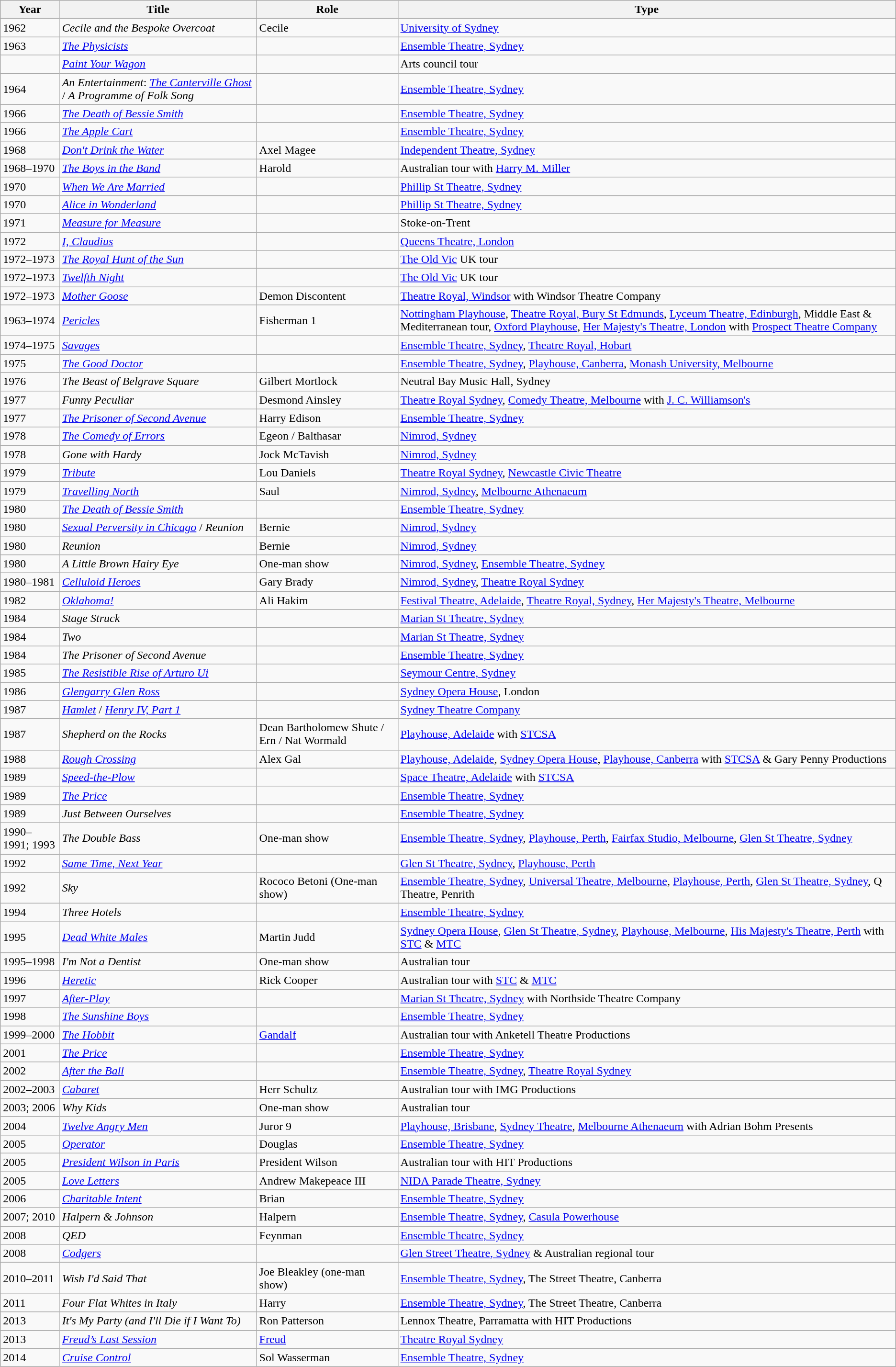<table class="wikitable">
<tr>
<th>Year</th>
<th>Title</th>
<th>Role</th>
<th>Type</th>
</tr>
<tr>
<td>1962</td>
<td><em>Cecile and the Bespoke Overcoat</em></td>
<td>Cecile</td>
<td><a href='#'>University of Sydney</a></td>
</tr>
<tr>
<td>1963</td>
<td><em><a href='#'>The Physicists</a></em></td>
<td></td>
<td><a href='#'>Ensemble Theatre, Sydney</a></td>
</tr>
<tr>
<td></td>
<td><em><a href='#'>Paint Your Wagon</a></em></td>
<td></td>
<td>Arts council tour</td>
</tr>
<tr>
<td>1964</td>
<td><em>An Entertainment</em>: <em><a href='#'>The Canterville Ghost</a></em> / <em>A  Programme of Folk Song</em></td>
<td></td>
<td><a href='#'>Ensemble Theatre, Sydney</a></td>
</tr>
<tr>
<td>1966</td>
<td><em><a href='#'>The Death of Bessie Smith</a></em></td>
<td></td>
<td><a href='#'>Ensemble Theatre, Sydney</a></td>
</tr>
<tr>
<td>1966</td>
<td><em><a href='#'>The Apple Cart</a></em></td>
<td></td>
<td><a href='#'>Ensemble Theatre, Sydney</a></td>
</tr>
<tr>
<td>1968</td>
<td><em><a href='#'>Don't Drink the Water</a></em></td>
<td>Axel Magee</td>
<td><a href='#'>Independent Theatre, Sydney</a></td>
</tr>
<tr>
<td>1968–1970</td>
<td><em><a href='#'>The Boys in the Band</a></em></td>
<td>Harold</td>
<td>Australian tour with <a href='#'>Harry M. Miller</a></td>
</tr>
<tr>
<td>1970</td>
<td><em><a href='#'>When We Are Married</a></em></td>
<td></td>
<td><a href='#'>Phillip St Theatre, Sydney</a></td>
</tr>
<tr>
<td>1970</td>
<td><em><a href='#'>Alice in Wonderland</a></em></td>
<td></td>
<td><a href='#'>Phillip St Theatre, Sydney</a></td>
</tr>
<tr>
<td>1971</td>
<td><em><a href='#'>Measure for Measure</a></em></td>
<td></td>
<td>Stoke-on-Trent</td>
</tr>
<tr>
<td>1972</td>
<td><em><a href='#'>I, Claudius</a></em></td>
<td></td>
<td><a href='#'>Queens Theatre, London</a></td>
</tr>
<tr>
<td>1972–1973</td>
<td><em><a href='#'>The Royal Hunt of the Sun</a></em></td>
<td></td>
<td><a href='#'>The Old Vic</a> UK tour</td>
</tr>
<tr>
<td>1972–1973</td>
<td><em><a href='#'>Twelfth Night</a></em></td>
<td></td>
<td><a href='#'>The Old Vic</a> UK tour</td>
</tr>
<tr>
<td>1972–1973</td>
<td><em><a href='#'>Mother Goose</a></em></td>
<td>Demon Discontent</td>
<td><a href='#'>Theatre Royal, Windsor</a> with Windsor Theatre Company</td>
</tr>
<tr>
<td>1963–1974</td>
<td><em><a href='#'>Pericles</a></em></td>
<td>Fisherman 1</td>
<td><a href='#'>Nottingham Playhouse</a>, <a href='#'>Theatre Royal, Bury St Edmunds</a>, <a href='#'>Lyceum Theatre, Edinburgh</a>, Middle East & Mediterranean tour, <a href='#'>Oxford Playhouse</a>, <a href='#'>Her Majesty's Theatre, London</a> with <a href='#'>Prospect Theatre Company</a></td>
</tr>
<tr>
<td>1974–1975</td>
<td><em><a href='#'>Savages</a></em></td>
<td></td>
<td><a href='#'>Ensemble Theatre, Sydney</a>, <a href='#'>Theatre Royal, Hobart</a></td>
</tr>
<tr>
<td>1975</td>
<td><em><a href='#'>The Good Doctor</a></em></td>
<td></td>
<td><a href='#'>Ensemble Theatre, Sydney</a>, <a href='#'>Playhouse, Canberra</a>, <a href='#'>Monash University, Melbourne</a></td>
</tr>
<tr>
<td>1976</td>
<td><em>The Beast of Belgrave Square</em></td>
<td>Gilbert Mortlock</td>
<td>Neutral Bay Music Hall, Sydney</td>
</tr>
<tr>
<td>1977</td>
<td><em>Funny Peculiar</em></td>
<td>Desmond Ainsley</td>
<td><a href='#'>Theatre Royal Sydney</a>, <a href='#'>Comedy Theatre, Melbourne</a> with <a href='#'>J. C. Williamson's</a></td>
</tr>
<tr>
<td>1977</td>
<td><em><a href='#'>The Prisoner of Second Avenue</a></em></td>
<td>Harry Edison</td>
<td><a href='#'>Ensemble Theatre, Sydney</a></td>
</tr>
<tr>
<td>1978</td>
<td><em><a href='#'>The Comedy of Errors</a></em></td>
<td>Egeon / Balthasar</td>
<td><a href='#'>Nimrod, Sydney</a></td>
</tr>
<tr>
<td>1978</td>
<td><em>Gone with Hardy</em></td>
<td>Jock McTavish</td>
<td><a href='#'>Nimrod, Sydney</a></td>
</tr>
<tr>
<td>1979</td>
<td><em><a href='#'>Tribute</a></em></td>
<td>Lou Daniels</td>
<td><a href='#'>Theatre Royal Sydney</a>, <a href='#'>Newcastle Civic Theatre</a></td>
</tr>
<tr>
<td>1979</td>
<td><em><a href='#'>Travelling North</a></em></td>
<td>Saul</td>
<td><a href='#'>Nimrod, Sydney</a>, <a href='#'>Melbourne Athenaeum</a></td>
</tr>
<tr>
<td>1980</td>
<td><em><a href='#'>The Death of Bessie Smith</a></em></td>
<td></td>
<td><a href='#'>Ensemble Theatre, Sydney</a></td>
</tr>
<tr>
<td>1980</td>
<td><em><a href='#'>Sexual Perversity in Chicago</a></em> / <em>Reunion</em></td>
<td>Bernie</td>
<td><a href='#'>Nimrod, Sydney</a></td>
</tr>
<tr>
<td>1980</td>
<td><em>Reunion</em></td>
<td>Bernie</td>
<td><a href='#'>Nimrod, Sydney</a></td>
</tr>
<tr>
<td>1980</td>
<td><em>A Little Brown Hairy Eye</em></td>
<td>One-man show</td>
<td><a href='#'>Nimrod, Sydney</a>, <a href='#'>Ensemble Theatre, Sydney</a></td>
</tr>
<tr>
<td>1980–1981</td>
<td><em><a href='#'>Celluloid Heroes</a></em></td>
<td>Gary Brady</td>
<td><a href='#'>Nimrod, Sydney</a>, <a href='#'>Theatre Royal Sydney</a></td>
</tr>
<tr>
<td>1982</td>
<td><em><a href='#'>Oklahoma!</a></em></td>
<td>Ali Hakim</td>
<td><a href='#'>Festival Theatre, Adelaide</a>, <a href='#'>Theatre Royal, Sydney</a>, <a href='#'>Her Majesty's Theatre, Melbourne</a></td>
</tr>
<tr>
<td>1984</td>
<td><em>Stage Struck</em></td>
<td></td>
<td><a href='#'>Marian St Theatre, Sydney</a></td>
</tr>
<tr>
<td>1984</td>
<td><em>Two</em></td>
<td></td>
<td><a href='#'>Marian St Theatre, Sydney</a></td>
</tr>
<tr>
<td>1984</td>
<td><em>The Prisoner of Second Avenue</em></td>
<td></td>
<td><a href='#'>Ensemble Theatre, Sydney</a></td>
</tr>
<tr>
<td>1985</td>
<td><em><a href='#'>The Resistible Rise of Arturo Ui</a></em></td>
<td></td>
<td><a href='#'>Seymour Centre, Sydney</a></td>
</tr>
<tr>
<td>1986</td>
<td><em><a href='#'>Glengarry Glen Ross</a></em></td>
<td></td>
<td><a href='#'>Sydney Opera House</a>, London</td>
</tr>
<tr>
<td>1987</td>
<td><em><a href='#'>Hamlet</a></em> / <em><a href='#'>Henry IV, Part 1</a></em></td>
<td></td>
<td><a href='#'>Sydney Theatre Company</a></td>
</tr>
<tr>
<td>1987</td>
<td><em>Shepherd on the Rocks</em></td>
<td>Dean Bartholomew Shute / Ern / Nat Wormald</td>
<td><a href='#'>Playhouse, Adelaide</a> with <a href='#'>STCSA</a></td>
</tr>
<tr>
<td>1988</td>
<td><em><a href='#'>Rough Crossing</a></em></td>
<td>Alex Gal</td>
<td><a href='#'>Playhouse, Adelaide</a>, <a href='#'>Sydney Opera House</a>, <a href='#'>Playhouse, Canberra</a> with <a href='#'>STCSA</a> & Gary Penny Productions</td>
</tr>
<tr>
<td>1989</td>
<td><em><a href='#'>Speed-the-Plow</a></em></td>
<td></td>
<td><a href='#'>Space Theatre, Adelaide</a> with <a href='#'>STCSA</a></td>
</tr>
<tr>
<td>1989</td>
<td><em><a href='#'>The Price</a></em></td>
<td></td>
<td><a href='#'>Ensemble Theatre, Sydney</a></td>
</tr>
<tr>
<td>1989</td>
<td><em>Just Between Ourselves</em></td>
<td></td>
<td><a href='#'>Ensemble Theatre, Sydney</a></td>
</tr>
<tr>
<td>1990–1991; 1993</td>
<td><em>The Double Bass</em></td>
<td>One-man show</td>
<td><a href='#'>Ensemble Theatre, Sydney</a>, <a href='#'>Playhouse, Perth</a>, <a href='#'>Fairfax Studio, Melbourne</a>, <a href='#'>Glen St Theatre, Sydney</a></td>
</tr>
<tr>
<td>1992</td>
<td><em><a href='#'>Same Time, Next Year</a></em></td>
<td></td>
<td><a href='#'>Glen St Theatre, Sydney</a>, <a href='#'>Playhouse, Perth</a></td>
</tr>
<tr>
<td>1992</td>
<td><em>Sky</em></td>
<td>Rococo Betoni (One-man show)</td>
<td><a href='#'>Ensemble Theatre, Sydney</a>, <a href='#'>Universal Theatre, Melbourne</a>, <a href='#'>Playhouse, Perth</a>, <a href='#'>Glen St Theatre, Sydney</a>, Q Theatre, Penrith</td>
</tr>
<tr>
<td>1994</td>
<td><em>Three Hotels</em></td>
<td></td>
<td><a href='#'>Ensemble Theatre, Sydney</a></td>
</tr>
<tr>
<td>1995</td>
<td><em><a href='#'>Dead White Males</a></em></td>
<td>Martin Judd</td>
<td><a href='#'>Sydney Opera House</a>, <a href='#'>Glen St Theatre, Sydney</a>, <a href='#'>Playhouse, Melbourne</a>, <a href='#'>His Majesty's Theatre, Perth</a> with <a href='#'>STC</a> & <a href='#'>MTC</a></td>
</tr>
<tr>
<td>1995–1998</td>
<td><em>I'm Not a Dentist</em></td>
<td>One-man show</td>
<td>Australian tour</td>
</tr>
<tr>
<td>1996</td>
<td><em><a href='#'>Heretic</a></em></td>
<td>Rick Cooper</td>
<td>Australian tour with <a href='#'>STC</a> & <a href='#'>MTC</a></td>
</tr>
<tr>
<td>1997</td>
<td><em><a href='#'>After-Play</a></em></td>
<td></td>
<td><a href='#'>Marian St Theatre, Sydney</a> with Northside Theatre Company</td>
</tr>
<tr>
<td>1998</td>
<td><em><a href='#'>The Sunshine Boys</a></em></td>
<td></td>
<td><a href='#'>Ensemble Theatre, Sydney</a></td>
</tr>
<tr>
<td>1999–2000</td>
<td><em><a href='#'>The Hobbit</a></em></td>
<td><a href='#'>Gandalf</a></td>
<td>Australian tour with Anketell Theatre Productions</td>
</tr>
<tr>
<td>2001</td>
<td><em><a href='#'>The Price</a></em></td>
<td></td>
<td><a href='#'>Ensemble Theatre, Sydney</a></td>
</tr>
<tr>
<td>2002</td>
<td><em><a href='#'>After the Ball</a></em></td>
<td></td>
<td><a href='#'>Ensemble Theatre, Sydney</a>, <a href='#'>Theatre Royal Sydney</a></td>
</tr>
<tr>
<td>2002–2003</td>
<td><em><a href='#'>Cabaret</a></em></td>
<td>Herr Schultz</td>
<td>Australian tour with IMG Productions</td>
</tr>
<tr>
<td>2003; 2006</td>
<td><em>Why Kids</em></td>
<td>One-man show</td>
<td>Australian tour</td>
</tr>
<tr>
<td>2004</td>
<td><em><a href='#'>Twelve Angry Men</a></em></td>
<td>Juror 9</td>
<td><a href='#'>Playhouse, Brisbane</a>, <a href='#'>Sydney Theatre</a>, <a href='#'>Melbourne Athenaeum</a> with Adrian Bohm Presents</td>
</tr>
<tr>
<td>2005</td>
<td><em><a href='#'>Operator</a></em></td>
<td>Douglas</td>
<td><a href='#'>Ensemble Theatre, Sydney</a></td>
</tr>
<tr>
<td>2005</td>
<td><em><a href='#'>President Wilson in Paris</a></em></td>
<td>President Wilson</td>
<td>Australian tour with HIT Productions</td>
</tr>
<tr>
<td>2005</td>
<td><em><a href='#'>Love Letters</a></em></td>
<td>Andrew Makepeace III</td>
<td><a href='#'>NIDA Parade Theatre, Sydney</a></td>
</tr>
<tr>
<td>2006</td>
<td><em><a href='#'>Charitable Intent</a></em></td>
<td>Brian</td>
<td><a href='#'>Ensemble Theatre, Sydney</a></td>
</tr>
<tr>
<td>2007; 2010</td>
<td><em>Halpern & Johnson</em></td>
<td>Halpern</td>
<td><a href='#'>Ensemble Theatre, Sydney</a>, <a href='#'>Casula Powerhouse</a></td>
</tr>
<tr>
<td>2008</td>
<td><em>QED</em></td>
<td>Feynman</td>
<td><a href='#'>Ensemble Theatre, Sydney</a></td>
</tr>
<tr>
<td>2008</td>
<td><em><a href='#'>Codgers</a></em></td>
<td></td>
<td><a href='#'>Glen Street Theatre, Sydney</a> & Australian regional tour</td>
</tr>
<tr>
<td>2010–2011</td>
<td><em>Wish I'd Said That</em></td>
<td>Joe Bleakley (one-man show)</td>
<td><a href='#'>Ensemble Theatre, Sydney</a>, The Street Theatre, Canberra</td>
</tr>
<tr>
<td>2011</td>
<td><em>Four Flat Whites in Italy</em></td>
<td>Harry</td>
<td><a href='#'>Ensemble Theatre, Sydney</a>, The Street Theatre, Canberra</td>
</tr>
<tr>
<td>2013</td>
<td><em>It's My Party (and I'll Die if I Want To)</em></td>
<td>Ron Patterson</td>
<td>Lennox Theatre, Parramatta with HIT Productions</td>
</tr>
<tr>
<td>2013</td>
<td><em><a href='#'>Freud’s Last Session</a></em></td>
<td><a href='#'>Freud</a></td>
<td><a href='#'>Theatre Royal Sydney</a></td>
</tr>
<tr>
<td>2014</td>
<td><em><a href='#'>Cruise Control</a></em></td>
<td>Sol Wasserman</td>
<td><a href='#'>Ensemble Theatre, Sydney</a></td>
</tr>
</table>
